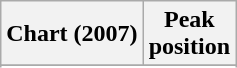<table class="wikitable sortable plainrowheaders">
<tr>
<th>Chart (2007)</th>
<th>Peak<br>position</th>
</tr>
<tr>
</tr>
<tr>
</tr>
<tr>
</tr>
<tr>
</tr>
</table>
